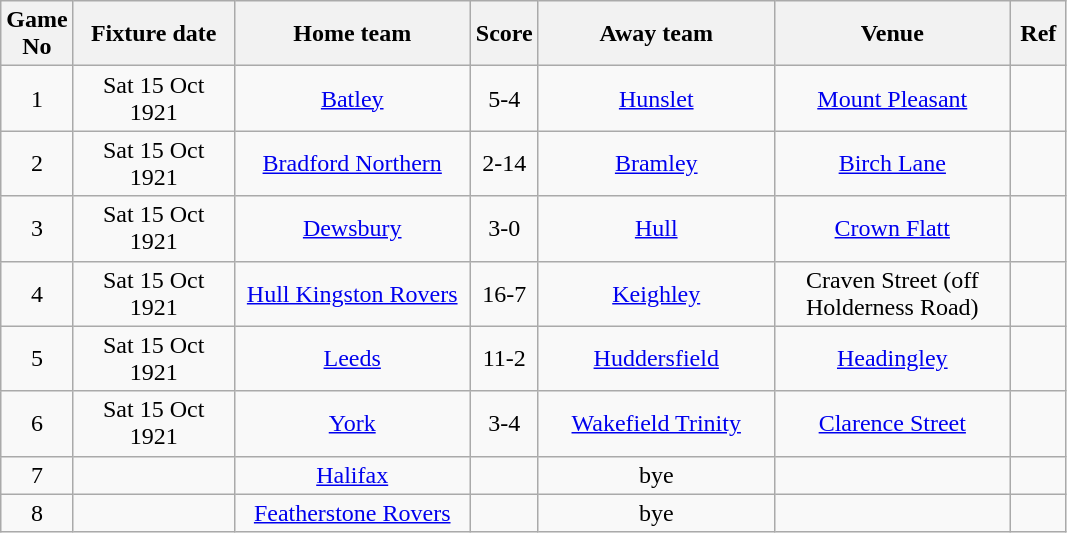<table class="wikitable" style="text-align:center;">
<tr>
<th width=20 abbr="No">Game No</th>
<th width=100 abbr="Date">Fixture date</th>
<th width=150 abbr="Home team">Home team</th>
<th width=20 abbr="Score">Score</th>
<th width=150 abbr="Away team">Away team</th>
<th width=150 abbr="Venue">Venue</th>
<th width=30 abbr="Ref">Ref</th>
</tr>
<tr>
<td>1</td>
<td>Sat 15 Oct 1921</td>
<td><a href='#'>Batley</a></td>
<td>5-4</td>
<td><a href='#'>Hunslet</a></td>
<td><a href='#'>Mount Pleasant</a></td>
<td></td>
</tr>
<tr>
<td>2</td>
<td>Sat 15 Oct 1921</td>
<td><a href='#'>Bradford Northern</a></td>
<td>2-14</td>
<td><a href='#'>Bramley</a></td>
<td><a href='#'>Birch Lane</a></td>
<td></td>
</tr>
<tr>
<td>3</td>
<td>Sat 15 Oct 1921</td>
<td><a href='#'>Dewsbury</a></td>
<td>3-0</td>
<td><a href='#'>Hull</a></td>
<td><a href='#'>Crown Flatt</a></td>
<td></td>
</tr>
<tr>
<td>4</td>
<td>Sat 15 Oct 1921</td>
<td><a href='#'>Hull Kingston Rovers</a></td>
<td>16-7</td>
<td><a href='#'>Keighley</a></td>
<td>Craven Street (off Holderness Road)</td>
<td></td>
</tr>
<tr>
<td>5</td>
<td>Sat 15 Oct 1921</td>
<td><a href='#'>Leeds</a></td>
<td>11-2</td>
<td><a href='#'>Huddersfield</a></td>
<td><a href='#'>Headingley</a></td>
<td></td>
</tr>
<tr>
<td>6</td>
<td>Sat 15 Oct 1921</td>
<td><a href='#'>York</a></td>
<td>3-4</td>
<td><a href='#'>Wakefield Trinity</a></td>
<td><a href='#'>Clarence Street</a></td>
<td></td>
</tr>
<tr>
<td>7</td>
<td></td>
<td><a href='#'>Halifax</a></td>
<td></td>
<td>bye</td>
<td></td>
<td></td>
</tr>
<tr>
<td>8</td>
<td></td>
<td><a href='#'>Featherstone Rovers</a></td>
<td></td>
<td>bye</td>
<td></td>
<td></td>
</tr>
</table>
